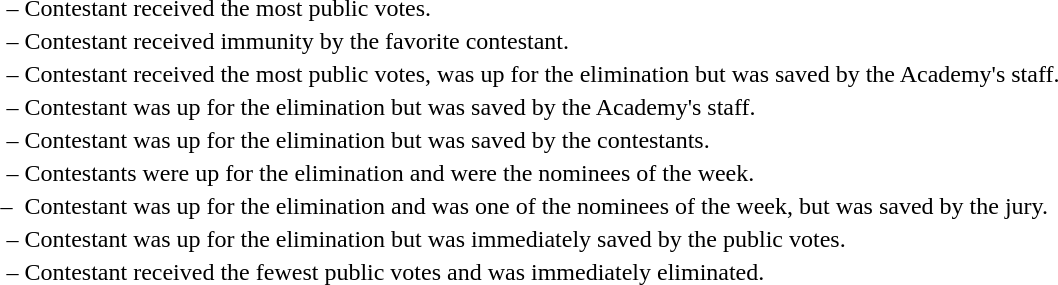<table>
<tr>
<td> –</td>
<td>Contestant received the most public votes.</td>
</tr>
<tr>
<td> –</td>
<td>Contestant received immunity by the favorite contestant.</td>
</tr>
<tr>
<td> –</td>
<td>Contestant received the most public votes, was up for the elimination but was saved by the Academy's staff.</td>
</tr>
<tr>
<td> –</td>
<td>Contestant was up for the elimination but was saved by the Academy's staff.</td>
</tr>
<tr>
<td> –</td>
<td>Contestant was up for the elimination but was saved by the contestants.</td>
</tr>
<tr>
<td> –</td>
<td>Contestants were up for the elimination and were the nominees of the week.</td>
</tr>
<tr>
<td> –</td>
<td>Contestant was up for the elimination and was one of the nominees of the week, but was saved by the jury.</td>
</tr>
<tr>
<td> –</td>
<td>Contestant was up for the elimination but was immediately saved by the public votes.</td>
</tr>
<tr>
<td> –</td>
<td>Contestant received the fewest public votes and was immediately eliminated.</td>
</tr>
</table>
